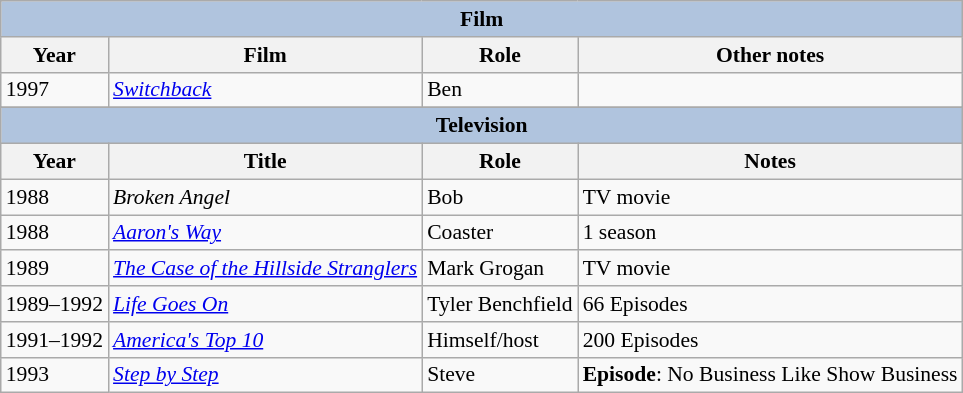<table class="wikitable" style="font-size: 90%;">
<tr>
<th colspan="4" style="background: LightSteelBlue;">Film</th>
</tr>
<tr>
<th>Year</th>
<th>Film</th>
<th>Role</th>
<th>Other notes</th>
</tr>
<tr>
<td>1997</td>
<td><em><a href='#'>Switchback</a></em></td>
<td>Ben</td>
<td></td>
</tr>
<tr>
</tr>
<tr>
<th colspan="4" style="background: LightSteelBlue;">Television</th>
</tr>
<tr>
<th>Year</th>
<th>Title</th>
<th>Role</th>
<th>Notes</th>
</tr>
<tr>
<td>1988</td>
<td><em>Broken Angel</em></td>
<td>Bob</td>
<td>TV movie</td>
</tr>
<tr>
<td>1988</td>
<td><em><a href='#'>Aaron's Way</a></em></td>
<td>Coaster</td>
<td>1 season</td>
</tr>
<tr>
<td>1989</td>
<td><em><a href='#'>The Case of the Hillside Stranglers</a></em></td>
<td>Mark Grogan</td>
<td>TV movie</td>
</tr>
<tr>
<td>1989–1992</td>
<td><em><a href='#'>Life Goes On</a></em></td>
<td>Tyler Benchfield</td>
<td>66 Episodes</td>
</tr>
<tr>
<td>1991–1992</td>
<td><em><a href='#'>America's Top 10</a></em></td>
<td>Himself/host</td>
<td>200 Episodes</td>
</tr>
<tr>
<td>1993</td>
<td><em><a href='#'>Step by Step</a></em></td>
<td>Steve</td>
<td><strong>Episode</strong>: No Business Like Show Business</td>
</tr>
</table>
